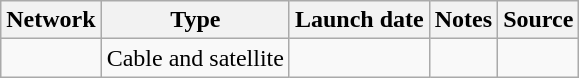<table class="wikitable sortable">
<tr>
<th>Network</th>
<th>Type</th>
<th>Launch date</th>
<th>Notes</th>
<th>Source</th>
</tr>
<tr>
<td><a href='#'></a></td>
<td>Cable and satellite</td>
<td></td>
<td></td>
<td></td>
</tr>
</table>
